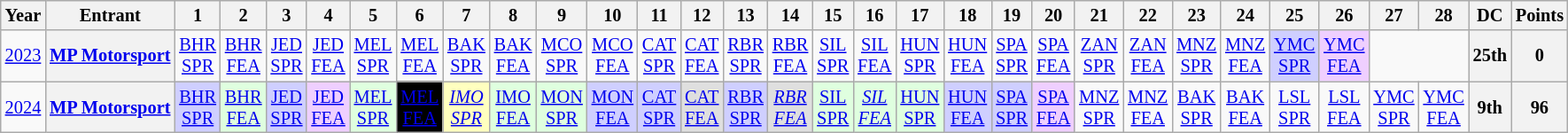<table class="wikitable" style="text-align:center; font-size:85%">
<tr>
<th scope="col">Year</th>
<th scope="col">Entrant</th>
<th scope="col">1</th>
<th scope="col">2</th>
<th scope="col">3</th>
<th scope="col">4</th>
<th scope="col">5</th>
<th scope="col">6</th>
<th scope="col">7</th>
<th scope="col">8</th>
<th scope="col">9</th>
<th scope="col">10</th>
<th scope="col">11</th>
<th scope="col">12</th>
<th scope="col">13</th>
<th scope="col">14</th>
<th scope="col">15</th>
<th scope="col">16</th>
<th scope="col">17</th>
<th scope="col">18</th>
<th scope="col">19</th>
<th scope="col">20</th>
<th scope="col">21</th>
<th scope="col">22</th>
<th scope="col">23</th>
<th scope="col">24</th>
<th scope="col">25</th>
<th scope="col">26</th>
<th scope="col">27</th>
<th scope="col">28</th>
<th scope="col">DC</th>
<th scope="col">Points</th>
</tr>
<tr>
<td scope="row"><a href='#'>2023</a></td>
<th nowrap><a href='#'>MP Motorsport</a></th>
<td><a href='#'>BHR<br>SPR</a></td>
<td><a href='#'>BHR<br>FEA</a></td>
<td><a href='#'>JED<br>SPR</a></td>
<td><a href='#'>JED<br>FEA</a></td>
<td><a href='#'>MEL<br>SPR</a></td>
<td><a href='#'>MEL<br>FEA</a></td>
<td><a href='#'>BAK<br>SPR</a></td>
<td><a href='#'>BAK<br>FEA</a></td>
<td><a href='#'>MCO<br>SPR</a></td>
<td><a href='#'>MCO<br>FEA</a></td>
<td><a href='#'>CAT<br>SPR</a></td>
<td><a href='#'>CAT<br>FEA</a></td>
<td><a href='#'>RBR<br>SPR</a></td>
<td><a href='#'>RBR<br>FEA</a></td>
<td><a href='#'>SIL<br>SPR</a></td>
<td><a href='#'>SIL<br>FEA</a></td>
<td><a href='#'>HUN<br>SPR</a></td>
<td><a href='#'>HUN<br>FEA</a></td>
<td><a href='#'>SPA<br>SPR</a></td>
<td><a href='#'>SPA<br>FEA</a></td>
<td><a href='#'>ZAN<br>SPR</a></td>
<td><a href='#'>ZAN<br>FEA</a></td>
<td><a href='#'>MNZ<br>SPR</a></td>
<td><a href='#'>MNZ<br>FEA</a></td>
<td style="background:#CFCFFF;"><a href='#'>YMC<br>SPR</a><br></td>
<td style="background:#EFCFFF;"><a href='#'>YMC<br>FEA</a><br></td>
<td colspan=2></td>
<th>25th</th>
<th>0</th>
</tr>
<tr>
<td scope="row"><a href='#'>2024</a></td>
<th nowrap><a href='#'>MP Motorsport</a></th>
<td style="background:#CFCFFF;"><a href='#'>BHR<br>SPR</a><br></td>
<td style="background:#DFFFDF;"><a href='#'>BHR<br>FEA</a><br></td>
<td style="background:#CFCFFF;"><a href='#'>JED<br>SPR</a><br></td>
<td style="background:#EFCFFF;"><a href='#'>JED<br>FEA</a><br></td>
<td style="background:#DFFFDF;"><a href='#'>MEL<br>SPR</a><br></td>
<td style="background:#000000; color:#FFFFFF;"><a href='#'><span>MEL<br>FEA</span></a><br></td>
<td style="background:#FFFFBF;"><em><a href='#'>IMO<br>SPR</a></em><br></td>
<td style="background:#DFFFDF;"><a href='#'>IMO<br>FEA</a><br></td>
<td style="background:#DFFFDF;"><a href='#'>MON<br>SPR</a><br></td>
<td style="background:#CFCFFF;"><a href='#'>MON<br>FEA</a><br></td>
<td style="background:#CFCFFF;"><a href='#'>CAT<br>SPR</a><br></td>
<td style="background:#DFDFDF;"><a href='#'>CAT<br>FEA</a><br></td>
<td style="background:#CFCFFF;"><a href='#'>RBR<br>SPR</a><br></td>
<td style="background:#DFDFDF;"><em><a href='#'>RBR<br>FEA</a></em><br></td>
<td style="background:#DFFFDF;"><a href='#'>SIL<br>SPR</a><br></td>
<td style="background:#DFFFDF;"><em><a href='#'>SIL<br>FEA</a></em><br></td>
<td style="background:#DFFFDF;"><a href='#'>HUN<br>SPR</a><br></td>
<td style="background:#CFCFFF;"><a href='#'>HUN<br>FEA</a><br></td>
<td style="background:#CFCFFF;"><a href='#'>SPA<br>SPR</a><br></td>
<td style="background:#EFCFFF;"><a href='#'>SPA<br>FEA</a><br></td>
<td><a href='#'>MNZ<br>SPR</a></td>
<td><a href='#'>MNZ<br>FEA</a></td>
<td><a href='#'>BAK<br>SPR</a></td>
<td><a href='#'>BAK<br>FEA</a></td>
<td><a href='#'>LSL<br>SPR</a></td>
<td><a href='#'>LSL<br>FEA</a></td>
<td><a href='#'>YMC<br>SPR</a></td>
<td><a href='#'>YMC<br>FEA</a></td>
<th>9th</th>
<th>96</th>
</tr>
</table>
